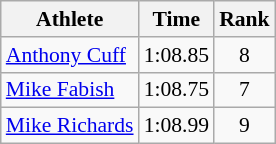<table class="wikitable" style="font-size:90%;">
<tr>
<th>Athlete</th>
<th>Time</th>
<th>Rank</th>
</tr>
<tr align=center>
<td align=left><a href='#'>Anthony Cuff</a></td>
<td>1:08.85</td>
<td>8</td>
</tr>
<tr align=center>
<td align=left><a href='#'>Mike Fabish</a></td>
<td>1:08.75</td>
<td>7</td>
</tr>
<tr align=center>
<td align=left><a href='#'>Mike Richards</a></td>
<td>1:08.99</td>
<td>9</td>
</tr>
</table>
